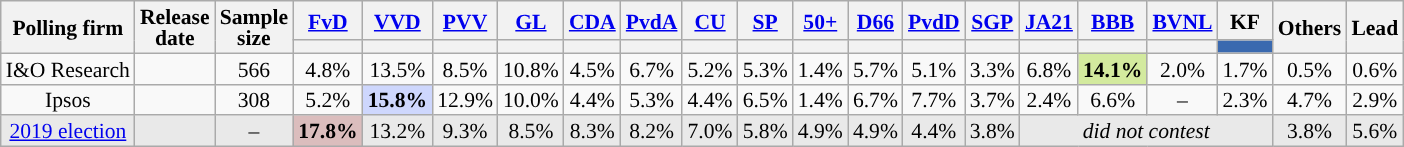<table class="wikitable sortable tpl-blanktable" style="text-align:center;font-size:90%;line-height:14px;">
<tr>
<th rowspan="2">Polling firm</th>
<th rowspan="2">Release<br>date</th>
<th rowspan="2">Sample<br>size</th>
<th class="unsortable" style="width:30px;"><a href='#'>FvD</a></th>
<th class="unsortable" style="width:30px;"><a href='#'>VVD</a></th>
<th class="unsortable" style="width:30px;"><a href='#'>PVV</a></th>
<th class="unsortable" style="width:30px;"><a href='#'>GL</a></th>
<th class="unsortable" style="width:30px;"><a href='#'>CDA</a></th>
<th class="unsortable" style="width:30px;"><a href='#'>PvdA</a></th>
<th class="unsortable" style="width:30px;"><a href='#'>CU</a></th>
<th class="unsortable" style="width:30px;"><a href='#'>SP</a></th>
<th class="unsortable" style="width:30px;"><a href='#'>50+</a></th>
<th class="unsortable" style="width:30px;"><a href='#'>D66</a></th>
<th class="unsortable" style="width:30px;"><a href='#'>PvdD</a></th>
<th class="unsortable" style="width:30px;"><a href='#'>SGP</a></th>
<th class="unsortable" style="width:30px;"><a href='#'>JA21</a></th>
<th class="unsortable" style="width:30px;"><a href='#'>BBB</a></th>
<th class="unsortable" style="width:30px;"><a href='#'>BVNL</a></th>
<th class="unsortable" style="width:30px;">KF </th>
<th class="unsortable" style="width:30px;" rowspan="2">Others</th>
<th rowspan="2">Lead</th>
</tr>
<tr>
<th data-sort-type="number" style="background:"></th>
<th data-sort-type="number" style="background:"></th>
<th data-sort-type="number" style="background:"></th>
<th data-sort-type="number" style="background:"></th>
<th data-sort-type="number" style="background:"></th>
<th data-sort-type="number" style="background:"></th>
<th data-sort-type="number" style="background:"></th>
<th data-sort-type="number" style="background:"></th>
<th data-sort-type="number" style="background:"></th>
<th data-sort-type="number" style="background:"></th>
<th data-sort-type="number" style="background:"></th>
<th data-sort-type="number" style="background:"></th>
<th data-sort-type="number" style="background:"></th>
<th data-sort-type="number" style="background:"></th>
<th data-sort-type="number" style="background:"></th>
<th data-sort-type="number" style="background:#3A69AF;"></th>
</tr>
<tr>
<td>I&O Research</td>
<td></td>
<td>566</td>
<td>4.8%</td>
<td>13.5%</td>
<td>8.5%</td>
<td>10.8%</td>
<td>4.5%</td>
<td>6.7%</td>
<td>5.2%</td>
<td>5.3%</td>
<td>1.4%</td>
<td>5.7%</td>
<td>5.1%</td>
<td>3.3%</td>
<td>6.8%</td>
<td style="background:#d3ea9e;"><strong>14.1%</strong></td>
<td>2.0%</td>
<td>1.7%</td>
<td>0.5%</td>
<td style="background:">0.6%</td>
</tr>
<tr>
<td>Ipsos</td>
<td></td>
<td>308</td>
<td>5.2%</td>
<td style="background:#CED7FD;"><strong>15.8%</strong></td>
<td>12.9%</td>
<td>10.0%</td>
<td>4.4%</td>
<td>5.3%</td>
<td>4.4%</td>
<td>6.5%</td>
<td>1.4%</td>
<td>6.7%</td>
<td>7.7%</td>
<td>3.7%</td>
<td>2.4%</td>
<td>6.6%</td>
<td>–</td>
<td>2.3%</td>
<td>4.7%</td>
<td style="background:">2.9%</td>
</tr>
<tr style="background:#E9E9E9;">
<td><a href='#'>2019 election</a></td>
<td></td>
<td>–</td>
<td style="background:#DBBDBD;"><strong>17.8%</strong></td>
<td>13.2%</td>
<td>9.3%</td>
<td>8.5%</td>
<td>8.3%</td>
<td>8.2%</td>
<td>7.0%</td>
<td>5.8%</td>
<td>4.9%</td>
<td>4.9%</td>
<td>4.4%</td>
<td>3.8%</td>
<td colspan=4><em>did not contest</em></td>
<td>3.8%</td>
<td style="background:">5.6%</td>
</tr>
</table>
